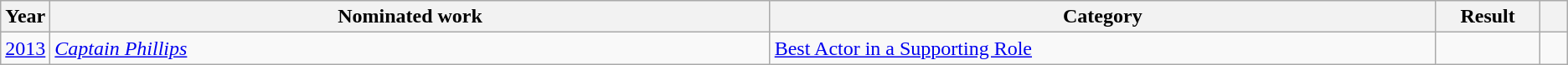<table class=wikitable>
<tr>
<th scope="col" style="width:1em;">Year</th>
<th scope="col" style="width:39em;">Nominated work</th>
<th scope="col" style="width:36em;">Category</th>
<th scope="col" style="width:5em;">Result</th>
<th scope="col" style="width:1em;"></th>
</tr>
<tr>
<td><a href='#'>2013</a></td>
<td><em><a href='#'>Captain Phillips</a></em></td>
<td><a href='#'>Best Actor in a Supporting Role</a></td>
<td></td>
<td></td>
</tr>
</table>
